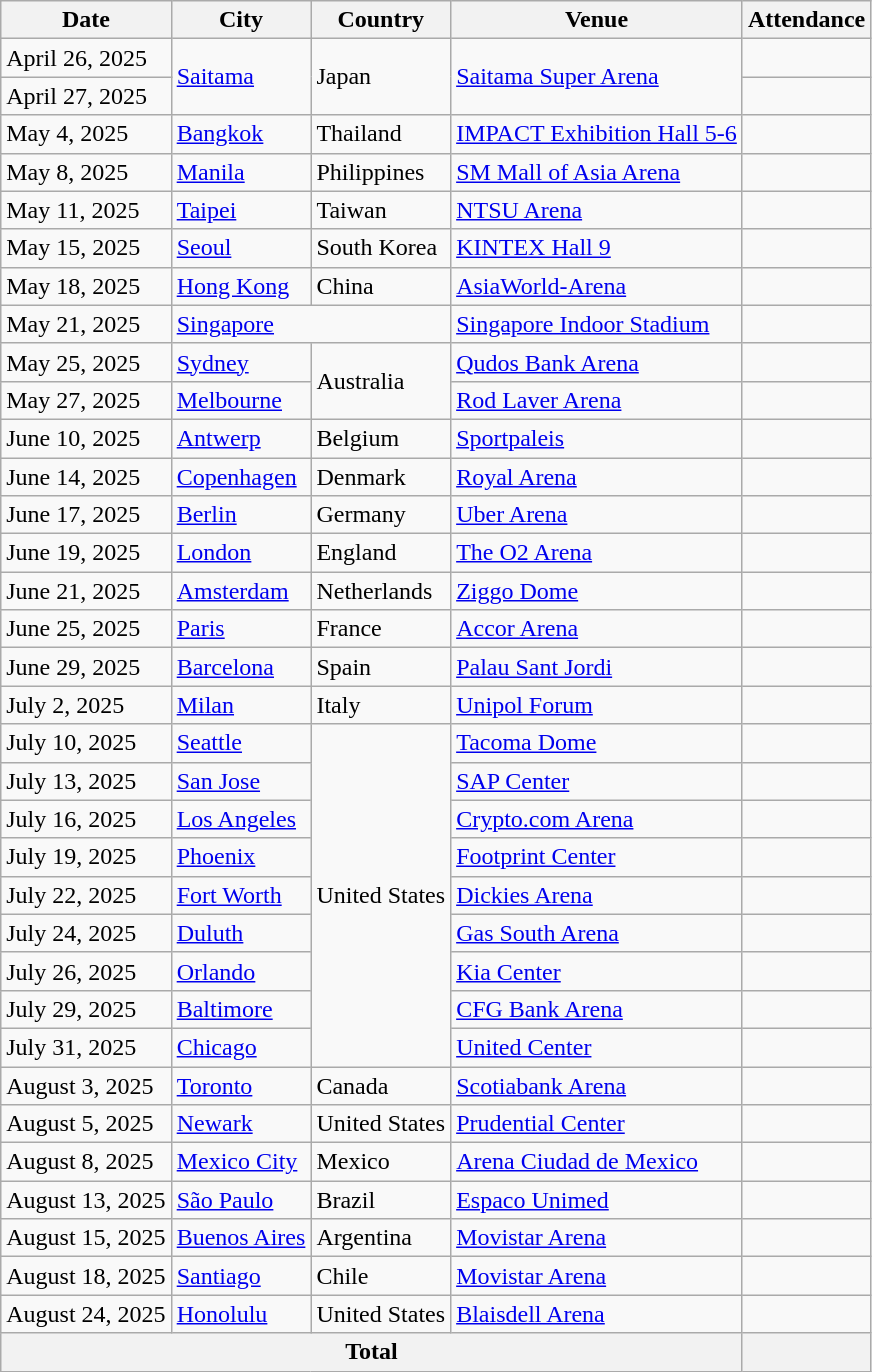<table class="wikitable">
<tr>
<th>Date</th>
<th>City</th>
<th>Country</th>
<th>Venue</th>
<th>Attendance</th>
</tr>
<tr>
<td>April 26, 2025</td>
<td rowspan="2"><a href='#'>Saitama</a></td>
<td rowspan="2">Japan</td>
<td rowspan="2"><a href='#'>Saitama Super Arena</a></td>
<td></td>
</tr>
<tr>
<td>April 27, 2025</td>
<td></td>
</tr>
<tr>
<td>May 4, 2025</td>
<td><a href='#'>Bangkok</a></td>
<td>Thailand</td>
<td><a href='#'>IMPACT Exhibition Hall 5-6</a></td>
<td></td>
</tr>
<tr>
<td>May 8, 2025</td>
<td><a href='#'>Manila</a></td>
<td>Philippines</td>
<td><a href='#'>SM Mall of Asia Arena</a></td>
<td></td>
</tr>
<tr>
<td>May 11, 2025</td>
<td><a href='#'>Taipei</a></td>
<td>Taiwan</td>
<td><a href='#'>NTSU Arena</a></td>
<td></td>
</tr>
<tr>
<td>May 15, 2025</td>
<td><a href='#'>Seoul</a></td>
<td>South Korea</td>
<td><a href='#'>KINTEX Hall 9</a></td>
<td></td>
</tr>
<tr>
<td>May 18, 2025</td>
<td><a href='#'>Hong Kong</a></td>
<td>China</td>
<td><a href='#'>AsiaWorld-Arena</a></td>
<td></td>
</tr>
<tr>
<td>May 21, 2025</td>
<td colspan="2"><a href='#'>Singapore</a></td>
<td><a href='#'>Singapore Indoor Stadium</a></td>
<td></td>
</tr>
<tr>
<td>May 25, 2025</td>
<td><a href='#'>Sydney</a></td>
<td rowspan="2">Australia</td>
<td><a href='#'>Qudos Bank Arena</a></td>
<td></td>
</tr>
<tr>
<td>May 27, 2025</td>
<td><a href='#'>Melbourne</a></td>
<td><a href='#'>Rod Laver Arena</a></td>
<td></td>
</tr>
<tr>
<td>June 10, 2025</td>
<td><a href='#'>Antwerp</a></td>
<td>Belgium</td>
<td><a href='#'>Sportpaleis</a></td>
<td></td>
</tr>
<tr>
<td>June 14, 2025</td>
<td><a href='#'>Copenhagen</a></td>
<td>Denmark</td>
<td><a href='#'>Royal Arena</a></td>
<td></td>
</tr>
<tr>
<td>June 17, 2025</td>
<td><a href='#'>Berlin</a></td>
<td>Germany</td>
<td><a href='#'>Uber Arena</a></td>
<td></td>
</tr>
<tr>
<td>June 19, 2025</td>
<td><a href='#'>London</a></td>
<td>England</td>
<td><a href='#'>The O2 Arena</a></td>
<td></td>
</tr>
<tr>
<td>June 21, 2025</td>
<td><a href='#'>Amsterdam</a></td>
<td>Netherlands</td>
<td><a href='#'>Ziggo Dome</a></td>
<td></td>
</tr>
<tr>
<td>June 25, 2025</td>
<td><a href='#'>Paris</a></td>
<td>France</td>
<td><a href='#'>Accor Arena</a></td>
<td></td>
</tr>
<tr>
<td>June 29, 2025</td>
<td><a href='#'>Barcelona</a></td>
<td>Spain</td>
<td><a href='#'>Palau Sant Jordi</a></td>
<td></td>
</tr>
<tr>
<td>July 2, 2025</td>
<td><a href='#'>Milan</a></td>
<td>Italy</td>
<td><a href='#'>Unipol Forum</a></td>
<td></td>
</tr>
<tr>
<td>July 10, 2025</td>
<td><a href='#'>Seattle</a></td>
<td rowspan="9">United States</td>
<td><a href='#'>Tacoma Dome</a></td>
<td></td>
</tr>
<tr>
<td>July 13, 2025</td>
<td><a href='#'>San Jose</a></td>
<td><a href='#'>SAP Center</a></td>
<td></td>
</tr>
<tr>
<td>July 16, 2025</td>
<td><a href='#'>Los Angeles</a></td>
<td><a href='#'>Crypto.com Arena</a></td>
<td></td>
</tr>
<tr>
<td>July 19, 2025</td>
<td><a href='#'>Phoenix</a></td>
<td><a href='#'>Footprint Center</a></td>
<td></td>
</tr>
<tr>
<td>July 22, 2025</td>
<td><a href='#'>Fort Worth</a></td>
<td><a href='#'>Dickies Arena</a></td>
<td></td>
</tr>
<tr>
<td>July 24, 2025</td>
<td><a href='#'>Duluth</a></td>
<td><a href='#'>Gas South Arena</a></td>
<td></td>
</tr>
<tr>
<td>July 26, 2025</td>
<td><a href='#'>Orlando</a></td>
<td><a href='#'>Kia Center</a></td>
<td></td>
</tr>
<tr>
<td>July 29, 2025</td>
<td><a href='#'>Baltimore</a></td>
<td><a href='#'>CFG Bank Arena</a></td>
<td></td>
</tr>
<tr>
<td>July 31, 2025</td>
<td><a href='#'>Chicago</a></td>
<td><a href='#'>United Center</a></td>
<td></td>
</tr>
<tr>
<td>August 3, 2025</td>
<td><a href='#'>Toronto</a></td>
<td>Canada</td>
<td><a href='#'>Scotiabank Arena</a></td>
<td></td>
</tr>
<tr>
<td>August 5, 2025</td>
<td><a href='#'>Newark</a></td>
<td>United States</td>
<td><a href='#'>Prudential Center</a></td>
<td></td>
</tr>
<tr>
<td>August 8, 2025</td>
<td><a href='#'>Mexico City</a></td>
<td>Mexico</td>
<td><a href='#'>Arena Ciudad de Mexico</a></td>
<td></td>
</tr>
<tr>
<td>August 13, 2025</td>
<td><a href='#'>São Paulo</a></td>
<td>Brazil</td>
<td><a href='#'>Espaco Unimed</a></td>
<td></td>
</tr>
<tr>
<td>August 15, 2025</td>
<td><a href='#'>Buenos Aires</a></td>
<td>Argentina</td>
<td><a href='#'>Movistar Arena</a></td>
<td></td>
</tr>
<tr>
<td>August 18, 2025</td>
<td><a href='#'>Santiago</a></td>
<td>Chile</td>
<td><a href='#'>Movistar Arena</a></td>
<td></td>
</tr>
<tr>
<td>August 24, 2025</td>
<td><a href='#'>Honolulu</a></td>
<td>United States</td>
<td><a href='#'>Blaisdell Arena</a></td>
<td></td>
</tr>
<tr>
<th colspan="4">Total</th>
<th></th>
</tr>
</table>
